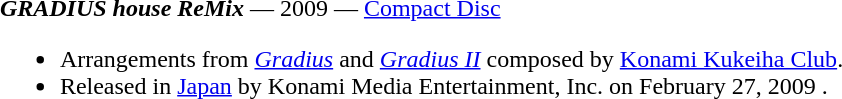<table class="toccolours" style="margin: 0 auto; width: 95%;">
<tr style="vertical-align: top;">
<td width="100%"><strong><em>GRADIUS house ReMix</em></strong> — 2009 — <a href='#'>Compact Disc</a><br><ul><li>Arrangements from <em><a href='#'>Gradius</a></em> and <em><a href='#'>Gradius II</a></em> composed by <a href='#'>Konami Kukeiha Club</a>.</li><li>Released in <a href='#'>Japan</a> by Konami Media Entertainment, Inc. on February 27, 2009 .</li></ul></td>
</tr>
</table>
